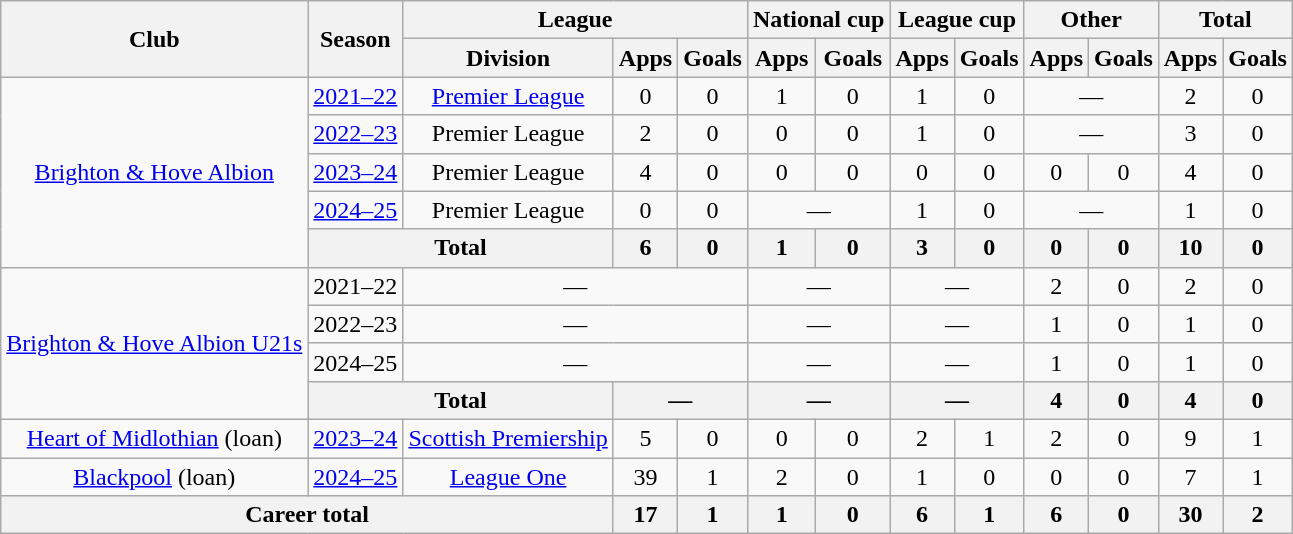<table class="wikitable" style="text-align:center">
<tr>
<th rowspan="2">Club</th>
<th rowspan="2">Season</th>
<th colspan="3">League</th>
<th colspan="2">National cup</th>
<th colspan="2">League cup</th>
<th colspan="2">Other</th>
<th colspan="2">Total</th>
</tr>
<tr>
<th>Division</th>
<th>Apps</th>
<th>Goals</th>
<th>Apps</th>
<th>Goals</th>
<th>Apps</th>
<th>Goals</th>
<th>Apps</th>
<th>Goals</th>
<th>Apps</th>
<th>Goals</th>
</tr>
<tr>
<td rowspan="5"><a href='#'>Brighton & Hove Albion</a></td>
<td><a href='#'>2021–22</a></td>
<td><a href='#'>Premier League</a></td>
<td>0</td>
<td>0</td>
<td>1</td>
<td>0</td>
<td>1</td>
<td>0</td>
<td colspan="2">—</td>
<td>2</td>
<td>0</td>
</tr>
<tr>
<td><a href='#'>2022–23</a></td>
<td>Premier League</td>
<td>2</td>
<td>0</td>
<td>0</td>
<td>0</td>
<td>1</td>
<td>0</td>
<td colspan="2">—</td>
<td>3</td>
<td>0</td>
</tr>
<tr>
<td><a href='#'>2023–24</a></td>
<td>Premier League</td>
<td>4</td>
<td>0</td>
<td>0</td>
<td>0</td>
<td>0</td>
<td>0</td>
<td>0</td>
<td>0</td>
<td>4</td>
<td>0</td>
</tr>
<tr>
<td><a href='#'>2024–25</a></td>
<td>Premier League</td>
<td>0</td>
<td>0</td>
<td colspan="2">—</td>
<td>1</td>
<td>0</td>
<td colspan="2">—</td>
<td>1</td>
<td>0</td>
</tr>
<tr>
<th colspan="2">Total</th>
<th>6</th>
<th>0</th>
<th>1</th>
<th>0</th>
<th>3</th>
<th>0</th>
<th>0</th>
<th>0</th>
<th>10</th>
<th>0</th>
</tr>
<tr>
<td rowspan="4"><a href='#'>Brighton & Hove Albion U21s</a></td>
<td>2021–22</td>
<td colspan="3">—</td>
<td colspan="2">—</td>
<td colspan="2">—</td>
<td>2</td>
<td>0</td>
<td>2</td>
<td>0</td>
</tr>
<tr>
<td>2022–23</td>
<td colspan="3">—</td>
<td colspan="2">—</td>
<td colspan="2">—</td>
<td>1</td>
<td>0</td>
<td>1</td>
<td>0</td>
</tr>
<tr>
<td>2024–25</td>
<td colspan="3">—</td>
<td colspan="2">—</td>
<td colspan="2">—</td>
<td>1</td>
<td>0</td>
<td>1</td>
<td>0</td>
</tr>
<tr>
<th colspan="2">Total</th>
<th colspan="2">—</th>
<th colspan="2">—</th>
<th colspan="2">—</th>
<th>4</th>
<th>0</th>
<th>4</th>
<th>0</th>
</tr>
<tr>
<td><a href='#'>Heart of Midlothian</a> (loan)</td>
<td><a href='#'>2023–24</a></td>
<td><a href='#'>Scottish Premiership</a></td>
<td>5</td>
<td>0</td>
<td>0</td>
<td>0</td>
<td>2</td>
<td>1</td>
<td>2</td>
<td>0</td>
<td>9</td>
<td>1</td>
</tr>
<tr>
<td><a href='#'>Blackpool</a> (loan)</td>
<td><a href='#'>2024–25</a></td>
<td><a href='#'>League One</a></td>
<td>39</td>
<td>1</td>
<td>2</td>
<td>0</td>
<td>1</td>
<td>0</td>
<td>0</td>
<td>0</td>
<td>7</td>
<td>1</td>
</tr>
<tr>
<th colspan="3">Career total</th>
<th>17</th>
<th>1</th>
<th>1</th>
<th>0</th>
<th>6</th>
<th>1</th>
<th>6</th>
<th>0</th>
<th>30</th>
<th>2</th>
</tr>
</table>
